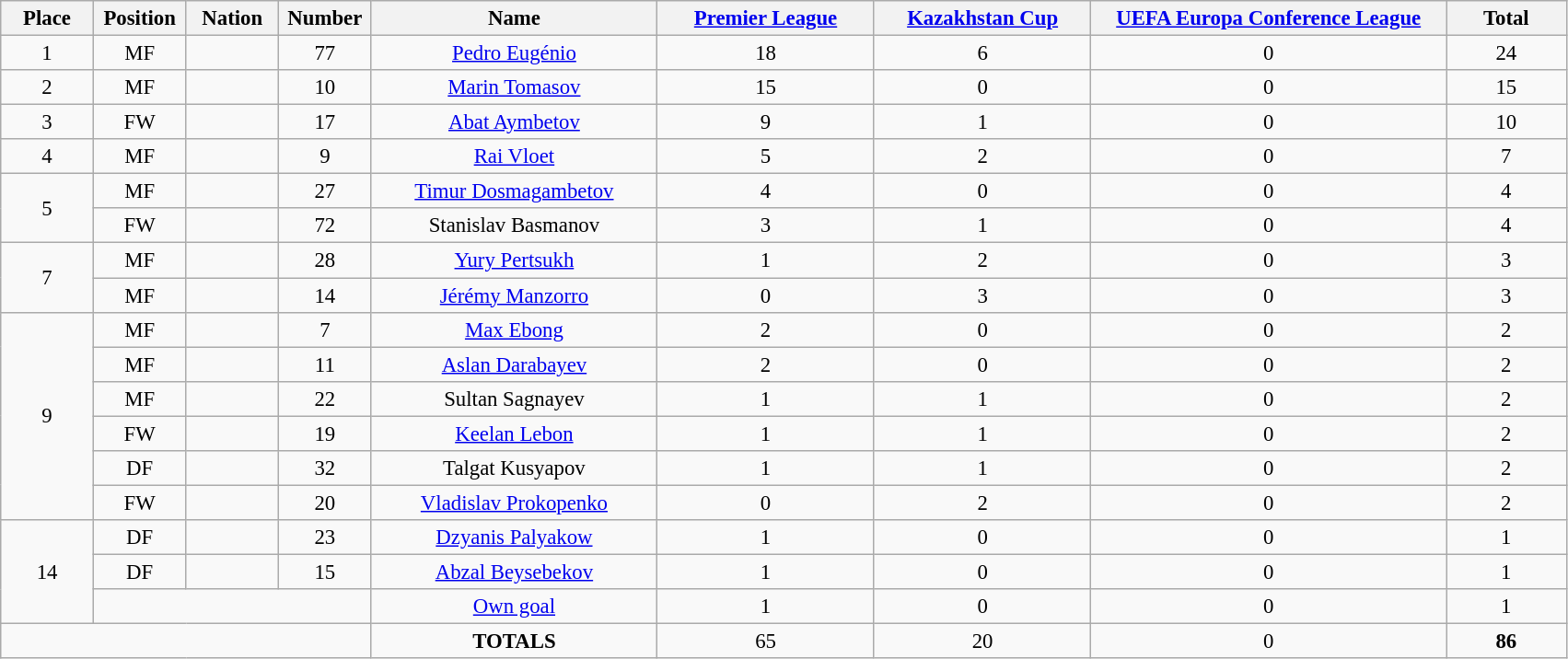<table class="wikitable" style="font-size: 95%; text-align: center;">
<tr>
<th width=60>Place</th>
<th width=60>Position</th>
<th width=60>Nation</th>
<th width=60>Number</th>
<th width=200>Name</th>
<th width=150><a href='#'>Premier League</a></th>
<th width=150><a href='#'>Kazakhstan Cup</a></th>
<th width=250><a href='#'>UEFA Europa Conference League</a></th>
<th width=80>Total</th>
</tr>
<tr>
<td>1</td>
<td>MF</td>
<td></td>
<td>77</td>
<td><a href='#'>Pedro Eugénio</a></td>
<td>18</td>
<td>6</td>
<td>0</td>
<td>24</td>
</tr>
<tr>
<td>2</td>
<td>MF</td>
<td></td>
<td>10</td>
<td><a href='#'>Marin Tomasov</a></td>
<td>15</td>
<td>0</td>
<td>0</td>
<td>15</td>
</tr>
<tr>
<td>3</td>
<td>FW</td>
<td></td>
<td>17</td>
<td><a href='#'>Abat Aymbetov</a></td>
<td>9</td>
<td>1</td>
<td>0</td>
<td>10</td>
</tr>
<tr>
<td>4</td>
<td>MF</td>
<td></td>
<td>9</td>
<td><a href='#'>Rai Vloet</a></td>
<td>5</td>
<td>2</td>
<td>0</td>
<td>7</td>
</tr>
<tr>
<td rowspan="2">5</td>
<td>MF</td>
<td></td>
<td>27</td>
<td><a href='#'>Timur Dosmagambetov</a></td>
<td>4</td>
<td>0</td>
<td>0</td>
<td>4</td>
</tr>
<tr>
<td>FW</td>
<td></td>
<td>72</td>
<td>Stanislav Basmanov</td>
<td>3</td>
<td>1</td>
<td>0</td>
<td>4</td>
</tr>
<tr>
<td rowspan="2">7</td>
<td>MF</td>
<td></td>
<td>28</td>
<td><a href='#'>Yury Pertsukh</a></td>
<td>1</td>
<td>2</td>
<td>0</td>
<td>3</td>
</tr>
<tr>
<td>MF</td>
<td></td>
<td>14</td>
<td><a href='#'>Jérémy Manzorro</a></td>
<td>0</td>
<td>3</td>
<td>0</td>
<td>3</td>
</tr>
<tr>
<td rowspan="6">9</td>
<td>MF</td>
<td></td>
<td>7</td>
<td><a href='#'>Max Ebong</a></td>
<td>2</td>
<td>0</td>
<td>0</td>
<td>2</td>
</tr>
<tr>
<td>MF</td>
<td></td>
<td>11</td>
<td><a href='#'>Aslan Darabayev</a></td>
<td>2</td>
<td>0</td>
<td>0</td>
<td>2</td>
</tr>
<tr>
<td>MF</td>
<td></td>
<td>22</td>
<td>Sultan Sagnayev</td>
<td>1</td>
<td>1</td>
<td>0</td>
<td>2</td>
</tr>
<tr>
<td>FW</td>
<td></td>
<td>19</td>
<td><a href='#'>Keelan Lebon</a></td>
<td>1</td>
<td>1</td>
<td>0</td>
<td>2</td>
</tr>
<tr>
<td>DF</td>
<td></td>
<td>32</td>
<td>Talgat Kusyapov</td>
<td>1</td>
<td>1</td>
<td>0</td>
<td>2</td>
</tr>
<tr>
<td>FW</td>
<td></td>
<td>20</td>
<td><a href='#'>Vladislav Prokopenko</a></td>
<td>0</td>
<td>2</td>
<td>0</td>
<td>2</td>
</tr>
<tr>
<td rowspan="3">14</td>
<td>DF</td>
<td></td>
<td>23</td>
<td><a href='#'>Dzyanis Palyakow</a></td>
<td>1</td>
<td>0</td>
<td>0</td>
<td>1</td>
</tr>
<tr>
<td>DF</td>
<td></td>
<td>15</td>
<td><a href='#'>Abzal Beysebekov</a></td>
<td>1</td>
<td>0</td>
<td>0</td>
<td>1</td>
</tr>
<tr>
<td colspan="3"></td>
<td><a href='#'>Own goal</a></td>
<td>1</td>
<td>0</td>
<td>0</td>
<td>1</td>
</tr>
<tr>
<td colspan="4"></td>
<td><strong>TOTALS</strong></td>
<td>65</td>
<td>20</td>
<td>0</td>
<td><strong>86</strong></td>
</tr>
</table>
